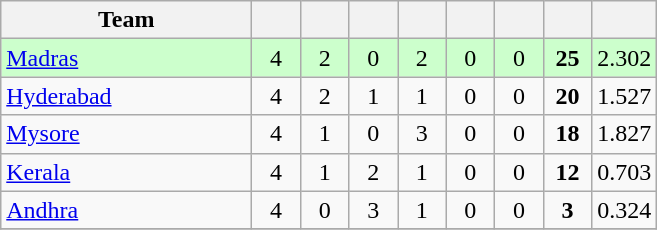<table class="wikitable" style="text-align:center">
<tr>
<th style="width:160px">Team</th>
<th style="width:25px"></th>
<th style="width:25px"></th>
<th style="width:25px"></th>
<th style="width:25px"></th>
<th style="width:25px"></th>
<th style="width:25px"></th>
<th style="width:25px"></th>
<th style="width:25px;"></th>
</tr>
<tr style="background:#cfc;">
<td style="text-align:left"><a href='#'>Madras</a></td>
<td>4</td>
<td>2</td>
<td>0</td>
<td>2</td>
<td>0</td>
<td>0</td>
<td><strong>25</strong></td>
<td>2.302</td>
</tr>
<tr>
<td style="text-align:left"><a href='#'>Hyderabad</a></td>
<td>4</td>
<td>2</td>
<td>1</td>
<td>1</td>
<td>0</td>
<td>0</td>
<td><strong>20</strong></td>
<td>1.527</td>
</tr>
<tr>
<td style="text-align:left"><a href='#'>Mysore</a></td>
<td>4</td>
<td>1</td>
<td>0</td>
<td>3</td>
<td>0</td>
<td>0</td>
<td><strong>18</strong></td>
<td>1.827</td>
</tr>
<tr>
<td style="text-align:left"><a href='#'>Kerala</a></td>
<td>4</td>
<td>1</td>
<td>2</td>
<td>1</td>
<td>0</td>
<td>0</td>
<td><strong>12</strong></td>
<td>0.703</td>
</tr>
<tr>
<td style="text-align:left"><a href='#'>Andhra</a></td>
<td>4</td>
<td>0</td>
<td>3</td>
<td>1</td>
<td>0</td>
<td>0</td>
<td><strong>3</strong></td>
<td>0.324</td>
</tr>
<tr>
</tr>
</table>
